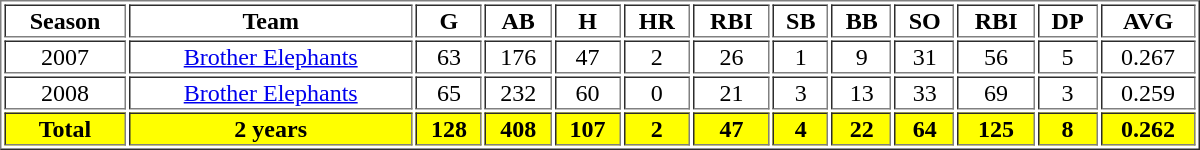<table Border=1 WIDTH=800PX>
<tr align=center>
<th>Season</th>
<th>Team</th>
<th>G</th>
<th>AB</th>
<th>H</th>
<th>HR</th>
<th>RBI</th>
<th>SB</th>
<th>BB</th>
<th>SO</th>
<th>RBI</th>
<th>DP</th>
<th>AVG</th>
</tr>
<tr align=center>
<td>2007</td>
<td><a href='#'>Brother Elephants</a></td>
<td>63</td>
<td>176</td>
<td>47</td>
<td>2</td>
<td>26</td>
<td>1</td>
<td>9</td>
<td>31</td>
<td>56</td>
<td>5</td>
<td>0.267</td>
</tr>
<tr align=center>
<td>2008</td>
<td><a href='#'>Brother Elephants</a></td>
<td>65</td>
<td>232</td>
<td>60</td>
<td>0</td>
<td>21</td>
<td>3</td>
<td>13</td>
<td>33</td>
<td>69</td>
<td>3</td>
<td>0.259</td>
</tr>
<tr align=center style="color:black; background-color:yellow">
<th>Total</th>
<th>2 years</th>
<th>128</th>
<th>408</th>
<th>107</th>
<th>2</th>
<th>47</th>
<th>4</th>
<th>22</th>
<th>64</th>
<th>125</th>
<th>8</th>
<th>0.262</th>
</tr>
</table>
